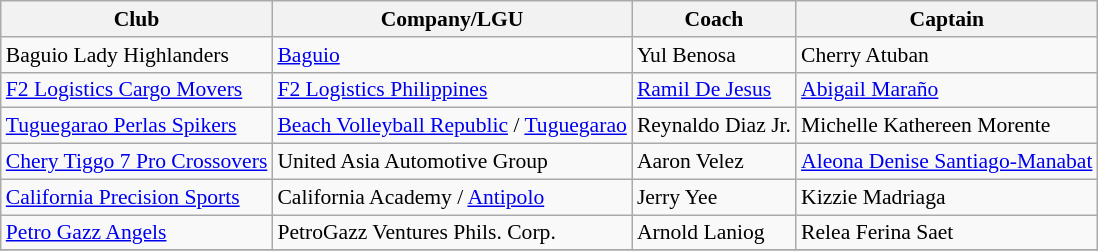<table class="wikitable sortable" style=" font-size:90%; text-align:left">
<tr>
<th>Club</th>
<th>Company/LGU</th>
<th>Coach</th>
<th>Captain</th>
</tr>
<tr>
<td>Baguio Lady Highlanders </td>
<td><a href='#'>Baguio</a></td>
<td>Yul Benosa</td>
<td>Cherry Atuban</td>
</tr>
<tr>
<td><a href='#'>F2 Logistics Cargo Movers</a></td>
<td><a href='#'>F2 Logistics Philippines</a></td>
<td><a href='#'>Ramil De Jesus</a></td>
<td><a href='#'>Abigail Maraño</a></td>
</tr>
<tr>
<td><a href='#'>Tuguegarao Perlas Spikers</a></td>
<td><a href='#'>Beach Volleyball Republic</a> / <a href='#'>Tuguegarao</a></td>
<td>Reynaldo Diaz Jr.</td>
<td>Michelle Kathereen Morente</td>
</tr>
<tr>
<td><a href='#'>Chery Tiggo 7 Pro Crossovers</a></td>
<td>United Asia Automotive Group</td>
<td>Aaron Velez</td>
<td><a href='#'>Aleona Denise Santiago-Manabat</a></td>
</tr>
<tr>
<td><a href='#'>California Precision Sports</a> </td>
<td>California Academy / <a href='#'>Antipolo</a></td>
<td>Jerry Yee</td>
<td>Kizzie Madriaga</td>
</tr>
<tr>
<td><a href='#'>Petro Gazz Angels</a> </td>
<td>PetroGazz Ventures Phils. Corp.</td>
<td>Arnold Laniog</td>
<td>Relea Ferina Saet</td>
</tr>
<tr>
</tr>
</table>
